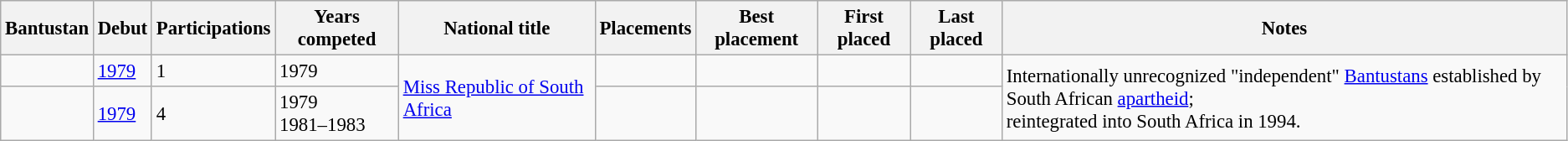<table class="wikitable" style="font-size: 95%;">
<tr>
<th>Bantustan</th>
<th>Debut</th>
<th>Participations</th>
<th>Years competed</th>
<th>National title</th>
<th>Placements</th>
<th>Best placement</th>
<th>First placed</th>
<th>Last placed</th>
<th>Notes</th>
</tr>
<tr>
<td><strong></strong></td>
<td><a href='#'>1979</a></td>
<td>1</td>
<td>1979</td>
<td rowspan=2><a href='#'>Miss Republic of South Africa</a></td>
<td></td>
<td></td>
<td></td>
<td></td>
<td rowspan=2>Internationally unrecognized "independent" <a href='#'>Bantustans</a> established by South African <a href='#'>apartheid</a>;<br>reintegrated into South Africa in 1994.</td>
</tr>
<tr>
<td><strong></strong></td>
<td><a href='#'>1979</a></td>
<td>4</td>
<td>1979<br>1981–1983</td>
<td></td>
<td></td>
<td></td>
<td></td>
</tr>
</table>
